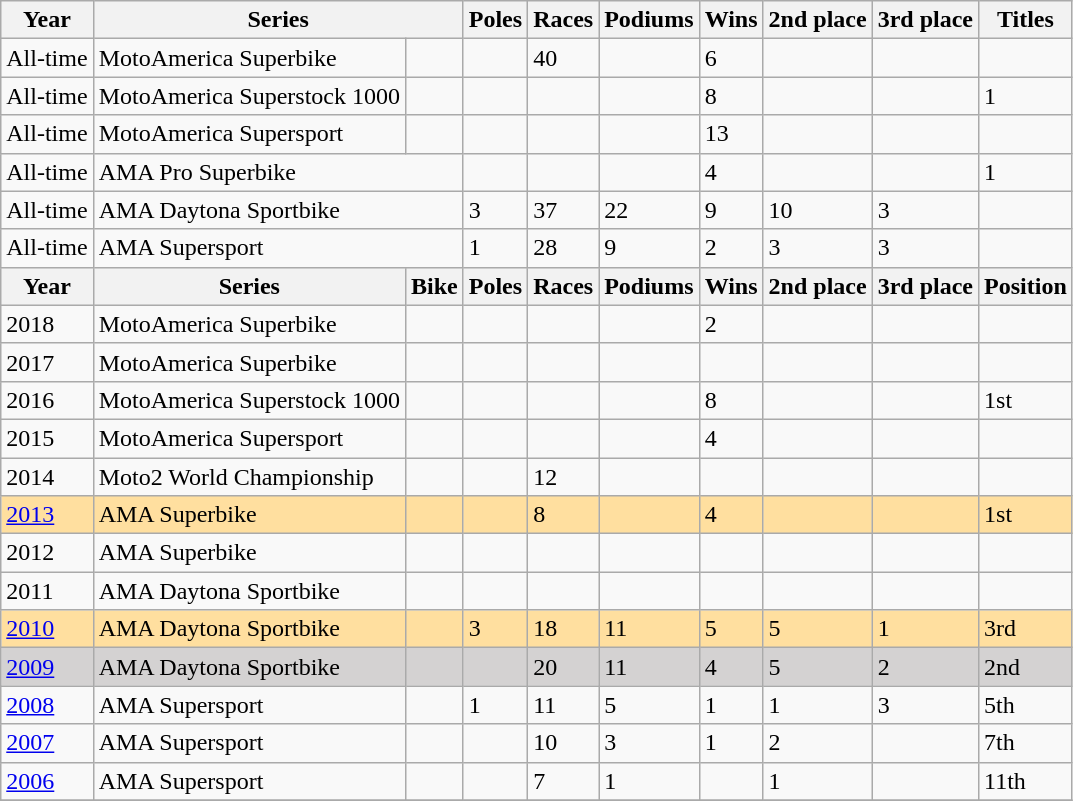<table class="wikitable">
<tr>
<th>Year</th>
<th colspan=2>Series</th>
<th>Poles</th>
<th>Races</th>
<th>Podiums</th>
<th>Wins</th>
<th>2nd place</th>
<th>3rd place</th>
<th>Titles</th>
</tr>
<tr>
<td>All-time</td>
<td>MotoAmerica Superbike</td>
<td></td>
<td></td>
<td>40</td>
<td></td>
<td>6</td>
<td></td>
<td></td>
<td></td>
</tr>
<tr>
<td>All-time</td>
<td>MotoAmerica Superstock 1000</td>
<td></td>
<td></td>
<td></td>
<td></td>
<td>8</td>
<td></td>
<td></td>
<td>1</td>
</tr>
<tr>
<td>All-time</td>
<td>MotoAmerica Supersport</td>
<td></td>
<td></td>
<td></td>
<td></td>
<td>13</td>
<td></td>
<td></td>
<td></td>
</tr>
<tr>
<td>All-time</td>
<td colspan=2>AMA Pro Superbike</td>
<td></td>
<td></td>
<td></td>
<td>4</td>
<td></td>
<td></td>
<td>1</td>
</tr>
<tr>
<td>All-time</td>
<td colspan=2>AMA Daytona Sportbike</td>
<td>3</td>
<td>37</td>
<td>22</td>
<td>9</td>
<td>10</td>
<td>3</td>
<td></td>
</tr>
<tr>
<td>All-time</td>
<td colspan=2>AMA Supersport</td>
<td>1</td>
<td>28</td>
<td>9</td>
<td>2</td>
<td>3</td>
<td>3</td>
<td></td>
</tr>
<tr>
<th>Year</th>
<th>Series</th>
<th>Bike</th>
<th>Poles</th>
<th>Races</th>
<th>Podiums</th>
<th>Wins</th>
<th>2nd place</th>
<th>3rd place</th>
<th>Position</th>
</tr>
<tr>
<td>2018</td>
<td>MotoAmerica Superbike</td>
<td></td>
<td></td>
<td></td>
<td></td>
<td>2</td>
<td></td>
<td></td>
<td></td>
</tr>
<tr>
<td>2017</td>
<td>MotoAmerica Superbike</td>
<td></td>
<td></td>
<td></td>
<td></td>
<td></td>
<td></td>
<td></td>
<td></td>
</tr>
<tr>
<td>2016</td>
<td>MotoAmerica Superstock 1000</td>
<td></td>
<td></td>
<td></td>
<td></td>
<td>8</td>
<td></td>
<td></td>
<td>1st</td>
</tr>
<tr>
<td>2015</td>
<td>MotoAmerica Supersport</td>
<td></td>
<td></td>
<td></td>
<td></td>
<td>4</td>
<td></td>
<td></td>
<td></td>
</tr>
<tr>
<td>2014</td>
<td>Moto2 World Championship</td>
<td></td>
<td></td>
<td>12</td>
<td></td>
<td></td>
<td></td>
<td></td>
<td></td>
</tr>
<tr>
<td style="background:#ffdf9f;"><a href='#'>2013</a></td>
<td style="background:#ffdf9f;">AMA Superbike</td>
<td style="background:#ffdf9f;"></td>
<td style="background:#ffdf9f;"></td>
<td style="background:#ffdf9f;">8</td>
<td style="background:#ffdf9f;"></td>
<td style="background:#ffdf9f;">4</td>
<td style="background:#ffdf9f;"></td>
<td style="background:#ffdf9f;"></td>
<td style="background:#ffdf9f;">1st</td>
</tr>
<tr>
<td>2012</td>
<td>AMA Superbike</td>
<td></td>
<td></td>
<td></td>
<td></td>
<td></td>
<td></td>
<td></td>
<td></td>
</tr>
<tr>
<td>2011</td>
<td>AMA Daytona Sportbike</td>
<td></td>
<td></td>
<td></td>
<td></td>
<td></td>
<td></td>
<td></td>
<td></td>
</tr>
<tr>
<td style="background:#ffdf9f;"><a href='#'>2010</a></td>
<td style="background:#ffdf9f;">AMA Daytona Sportbike</td>
<td style="background:#ffdf9f;"></td>
<td style="background:#ffdf9f;">3</td>
<td style="background:#ffdf9f;">18</td>
<td style="background:#ffdf9f;">11</td>
<td style="background:#ffdf9f;">5</td>
<td style="background:#ffdf9f;">5</td>
<td style="background:#ffdf9f;">1</td>
<td style="background:#ffdf9f;">3rd</td>
</tr>
<tr>
<td style="background:#D4D2D2;"><a href='#'>2009</a></td>
<td style="background:#D4D2D2;">AMA Daytona Sportbike</td>
<td style="background:#D4D2D2;"></td>
<td style="background:#D4D2D2;"></td>
<td style="background:#D4D2D2;">20</td>
<td style="background:#D4D2D2;">11</td>
<td style="background:#D4D2D2;">4</td>
<td style="background:#D4D2D2;">5</td>
<td style="background:#D4D2D2;">2</td>
<td style="background:#D4D2D2;">2nd</td>
</tr>
<tr>
<td><a href='#'>2008</a></td>
<td>AMA Supersport</td>
<td></td>
<td>1</td>
<td>11</td>
<td>5</td>
<td>1</td>
<td>1</td>
<td>3</td>
<td>5th</td>
</tr>
<tr>
<td><a href='#'>2007</a></td>
<td>AMA Supersport</td>
<td></td>
<td></td>
<td>10</td>
<td>3</td>
<td>1</td>
<td>2</td>
<td></td>
<td>7th</td>
</tr>
<tr>
<td><a href='#'>2006</a></td>
<td>AMA Supersport</td>
<td></td>
<td></td>
<td>7</td>
<td>1</td>
<td></td>
<td>1</td>
<td></td>
<td>11th</td>
</tr>
<tr>
</tr>
</table>
